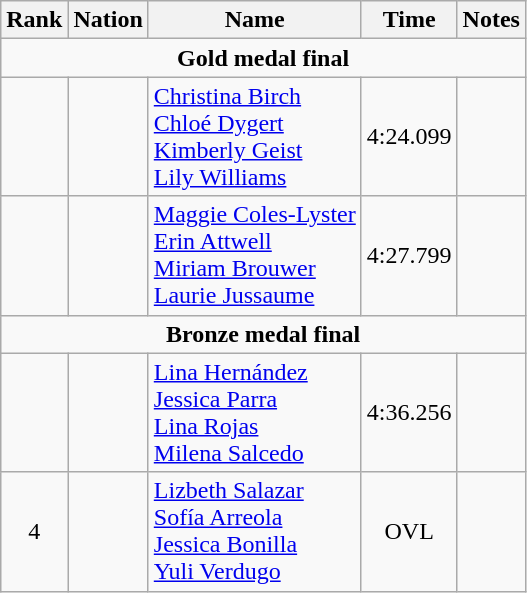<table class="wikitable sortable" style="text-align:center">
<tr>
<th>Rank</th>
<th>Nation</th>
<th>Name</th>
<th>Time</th>
<th>Notes</th>
</tr>
<tr>
<td colspan=5><strong>Gold medal final</strong></td>
</tr>
<tr>
<td></td>
<td align=left></td>
<td align=left><a href='#'>Christina Birch</a><br><a href='#'>Chloé Dygert</a><br><a href='#'>Kimberly Geist</a><br><a href='#'>Lily Williams</a></td>
<td>4:24.099</td>
<td></td>
</tr>
<tr>
<td></td>
<td align=left></td>
<td align=left><a href='#'>Maggie Coles-Lyster</a><br><a href='#'>Erin Attwell</a><br><a href='#'>Miriam Brouwer</a><br><a href='#'>Laurie Jussaume</a></td>
<td>4:27.799</td>
<td></td>
</tr>
<tr>
<td colspan=5><strong>Bronze medal final</strong></td>
</tr>
<tr>
<td></td>
<td align=left></td>
<td align=left><a href='#'>Lina Hernández</a><br><a href='#'>Jessica Parra</a><br><a href='#'>Lina Rojas</a><br><a href='#'>Milena Salcedo</a></td>
<td>4:36.256</td>
<td></td>
</tr>
<tr>
<td>4</td>
<td align=left></td>
<td align=left><a href='#'>Lizbeth Salazar</a><br><a href='#'>Sofía Arreola</a><br><a href='#'>Jessica Bonilla</a><br><a href='#'>Yuli Verdugo</a></td>
<td>OVL</td>
<td></td>
</tr>
</table>
